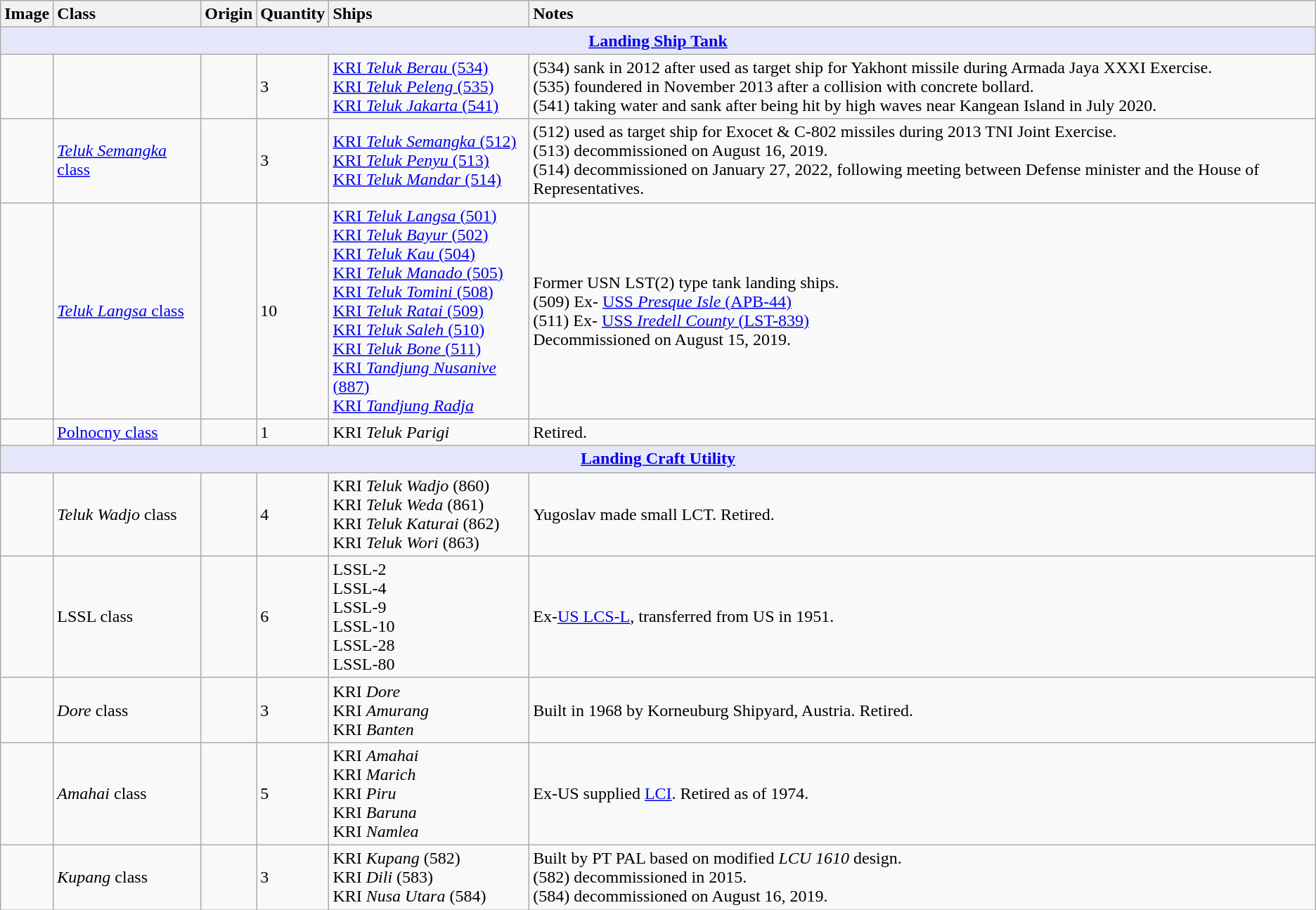<table class="wikitable">
<tr>
<th style="text-align: left;">Image</th>
<th style="text-align: left;">Class</th>
<th style="text-align: left;">Origin</th>
<th style="text-align: left;">Quantity</th>
<th style="text-align: left;">Ships</th>
<th style="text-align: left;">Notes</th>
</tr>
<tr>
<th colspan="6" style="align: centre; background: lavender;"><a href='#'>Landing Ship Tank</a></th>
</tr>
<tr>
<td></td>
<td></td>
<td></td>
<td>3</td>
<td><a href='#'>KRI <em>Teluk Berau</em> (534)</a> <br> <a href='#'>KRI <em>Teluk Peleng</em> (535)</a> <br> <a href='#'>KRI <em>Teluk Jakarta</em> (541)</a></td>
<td>(534) sank in 2012 after used as target ship for Yakhont missile during Armada Jaya XXXI Exercise.<br>(535) foundered in November 2013 after a collision with concrete bollard. <br> (541) taking water and sank after being hit by high waves near Kangean Island in July 2020.</td>
</tr>
<tr>
<td></td>
<td><a href='#'><em>Teluk Semangka</em> class</a></td>
<td></td>
<td>3</td>
<td><a href='#'>KRI <em>Teluk Semangka</em> (512)</a> <br> <a href='#'>KRI <em>Teluk Penyu</em> (513)</a><br><a href='#'>KRI <em>Teluk Mandar</em> (514)</a></td>
<td>(512) used as target ship for Exocet & C-802 missiles during 2013 TNI Joint Exercise. <br> (513) decommissioned on August 16, 2019.<br>(514) decommissioned on January 27, 2022, following meeting between Defense minister and the House of Representatives.</td>
</tr>
<tr>
<td></td>
<td><a href='#'><em>Teluk Langsa</em> class</a></td>
<td></td>
<td>10</td>
<td><a href='#'>KRI <em>Teluk Langsa</em> (501)</a> <br> <a href='#'>KRI <em>Teluk Bayur</em> (502)</a> <br> <a href='#'>KRI <em>Teluk Kau</em> (504)</a> <br> <a href='#'>KRI <em>Teluk Manado</em> (505)</a> <br> <a href='#'>KRI <em>Teluk Tomini</em> (508)</a> <br> <a href='#'>KRI <em>Teluk Ratai</em> (509)</a> <br> <a href='#'>KRI <em>Teluk Saleh</em> (510)</a> <br> <a href='#'>KRI <em>Teluk Bone</em> (511)</a> <br> <a href='#'>KRI <em>Tandjung Nusanive</em> (887)</a> <br> <a href='#'>KRI <em>Tandjung Radja</em></a></td>
<td>Former USN LST(2) type tank landing ships.<br>(509) Ex- <a href='#'>USS <em>Presque Isle</em> (APB-44)</a> <br> (511) Ex- <a href='#'>USS <em>Iredell County</em> (LST-839)</a> <br> Decommissioned on August 15, 2019.</td>
</tr>
<tr>
<td></td>
<td><a href='#'>Polnocny class</a></td>
<td></td>
<td>1</td>
<td>KRI <em>Teluk Parigi</em></td>
<td>Retired.</td>
</tr>
<tr>
<th colspan="6" style="align: centre; background: lavender;"><a href='#'>Landing Craft Utility</a></th>
</tr>
<tr>
<td></td>
<td><em>Teluk Wadjo</em> class</td>
<td></td>
<td>4</td>
<td>KRI <em>Teluk Wadjo</em> (860)<br>KRI <em>Teluk Weda</em> (861) <br> KRI <em>Teluk Katurai</em> (862) <br> KRI <em>Teluk Wori</em> (863)</td>
<td>Yugoslav made small LCT. Retired.</td>
</tr>
<tr>
<td></td>
<td>LSSL class</td>
<td></td>
<td>6</td>
<td>LSSL-2<br>LSSL-4<br>LSSL-9<br>LSSL-10<br>LSSL-28<br>LSSL-80</td>
<td>Ex-<a href='#'>US LCS-L</a>, transferred from US in 1951.</td>
</tr>
<tr>
<td></td>
<td><em>Dore</em> class</td>
<td></td>
<td>3</td>
<td>KRI <em>Dore</em><br>KRI <em>Amurang</em><br>KRI <em>Banten</em></td>
<td>Built in 1968 by Korneuburg Shipyard, Austria. Retired.</td>
</tr>
<tr>
<td></td>
<td><em>Amahai</em> class</td>
<td></td>
<td>5</td>
<td>KRI <em>Amahai</em><br>KRI <em>Marich</em><br>KRI <em>Piru</em><br>KRI <em>Baruna</em><br>KRI <em>Namlea</em></td>
<td>Ex-US supplied <a href='#'>LCI</a>. Retired as of 1974.</td>
</tr>
<tr>
<td></td>
<td><em>Kupang</em> class</td>
<td></td>
<td>3</td>
<td>KRI <em>Kupang</em> (582) <br> KRI <em>Dili</em> (583) <br> KRI <em>Nusa Utara</em> (584)</td>
<td>Built by PT PAL based on modified <em>LCU 1610</em> design.<br>(582) decommissioned in 2015.<br>(584) decommissioned on August 16, 2019.</td>
</tr>
</table>
